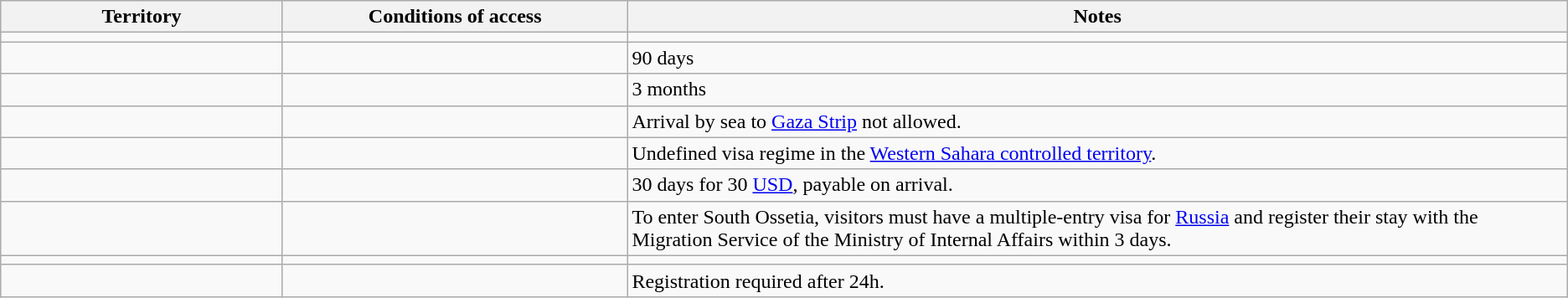<table class="wikitable" style="text-align: left; table-layout: fixed;">
<tr>
<th style="width:18%;">Territory</th>
<th style="width:22%;">Conditions of access</th>
<th>Notes</th>
</tr>
<tr>
<td></td>
<td></td>
<td></td>
</tr>
<tr>
<td></td>
<td></td>
<td>90 days</td>
</tr>
<tr>
<td></td>
<td></td>
<td>3 months</td>
</tr>
<tr>
<td></td>
<td></td>
<td>Arrival by sea to <a href='#'>Gaza Strip</a> not allowed.</td>
</tr>
<tr>
<td></td>
<td></td>
<td>Undefined visa regime in the <a href='#'>Western Sahara controlled territory</a>.</td>
</tr>
<tr>
<td></td>
<td></td>
<td>30 days for 30 <a href='#'>USD</a>, payable on arrival.</td>
</tr>
<tr>
<td></td>
<td></td>
<td>To enter South Ossetia, visitors must have a multiple-entry visa for <a href='#'>Russia</a> and register their stay with the Migration Service of the Ministry of Internal Affairs within 3 days.</td>
</tr>
<tr>
<td></td>
<td></td>
<td></td>
</tr>
<tr>
<td></td>
<td></td>
<td>Registration required after 24h.</td>
</tr>
</table>
